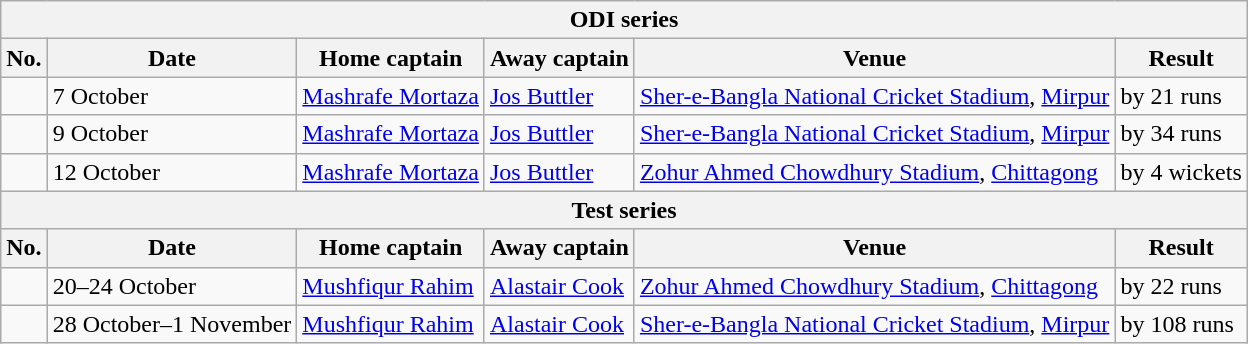<table class="wikitable">
<tr>
<th colspan="6">ODI series</th>
</tr>
<tr>
<th>No.</th>
<th>Date</th>
<th>Home captain</th>
<th>Away captain</th>
<th>Venue</th>
<th>Result</th>
</tr>
<tr>
<td></td>
<td>7 October</td>
<td><a href='#'>Mashrafe Mortaza</a></td>
<td><a href='#'>Jos Buttler</a></td>
<td><a href='#'>Sher-e-Bangla National Cricket Stadium</a>, <a href='#'>Mirpur</a></td>
<td> by 21 runs</td>
</tr>
<tr>
<td></td>
<td>9 October</td>
<td><a href='#'>Mashrafe Mortaza</a></td>
<td><a href='#'>Jos Buttler</a></td>
<td><a href='#'>Sher-e-Bangla National Cricket Stadium</a>, <a href='#'>Mirpur</a></td>
<td> by 34 runs</td>
</tr>
<tr>
<td></td>
<td>12 October</td>
<td><a href='#'>Mashrafe Mortaza</a></td>
<td><a href='#'>Jos Buttler</a></td>
<td><a href='#'>Zohur Ahmed Chowdhury Stadium</a>, <a href='#'>Chittagong</a></td>
<td> by 4 wickets</td>
</tr>
<tr>
<th colspan="6">Test series</th>
</tr>
<tr>
<th>No.</th>
<th>Date</th>
<th>Home captain</th>
<th>Away captain</th>
<th>Venue</th>
<th>Result</th>
</tr>
<tr>
<td></td>
<td>20–24 October</td>
<td><a href='#'>Mushfiqur Rahim</a></td>
<td><a href='#'>Alastair Cook</a></td>
<td><a href='#'>Zohur Ahmed Chowdhury Stadium</a>, <a href='#'>Chittagong</a></td>
<td> by 22 runs</td>
</tr>
<tr>
<td></td>
<td>28 October–1 November</td>
<td><a href='#'>Mushfiqur Rahim</a></td>
<td><a href='#'>Alastair Cook</a></td>
<td><a href='#'>Sher-e-Bangla National Cricket Stadium</a>, <a href='#'>Mirpur</a></td>
<td> by 108 runs</td>
</tr>
</table>
